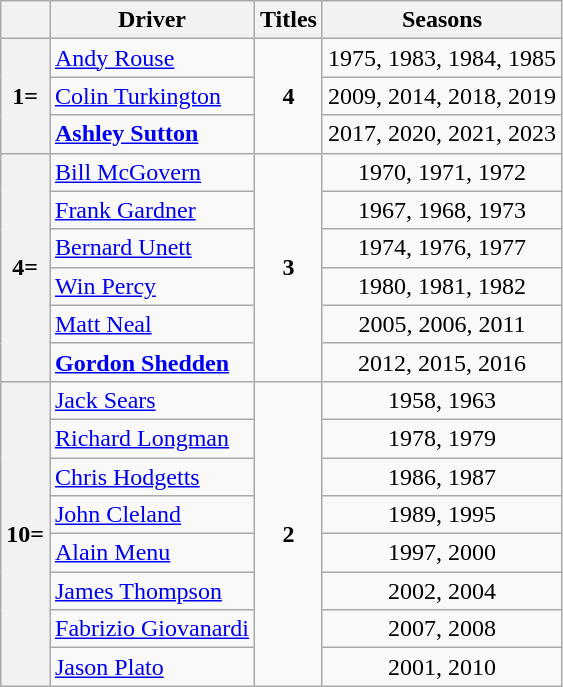<table class="wikitable" style="text-align:center">
<tr>
<th></th>
<th>Driver</th>
<th>Titles</th>
<th>Seasons</th>
</tr>
<tr>
<th rowspan="3"><strong>1=</strong></th>
<td align="left"> <a href='#'>Andy Rouse</a></td>
<td rowspan="3"><strong>4</strong></td>
<td>1975, 1983, 1984, 1985</td>
</tr>
<tr>
<td align="left"> <a href='#'>Colin Turkington</a></td>
<td>2009, 2014, 2018, 2019</td>
</tr>
<tr>
<td align="left"> <strong><a href='#'>Ashley Sutton</a></strong></td>
<td>2017, 2020, 2021, 2023</td>
</tr>
<tr>
<th rowspan="6">4=</th>
<td align="left"> <a href='#'>Bill McGovern</a></td>
<td rowspan="6"><strong>3</strong></td>
<td>1970, 1971, 1972</td>
</tr>
<tr>
<td align="left"> <a href='#'>Frank Gardner</a></td>
<td>1967, 1968, 1973</td>
</tr>
<tr>
<td align="left"> <a href='#'>Bernard Unett</a></td>
<td>1974, 1976, 1977</td>
</tr>
<tr>
<td align="left"> <a href='#'>Win Percy</a></td>
<td>1980, 1981, 1982</td>
</tr>
<tr>
<td align="left"> <a href='#'>Matt Neal</a></td>
<td>2005, 2006, 2011</td>
</tr>
<tr>
<td align="left"> <a href='#'><strong>Gordon Shedden</strong></a></td>
<td>2012, 2015, 2016</td>
</tr>
<tr>
<th rowspan="8">10=</th>
<td align="left"> <a href='#'>Jack Sears</a></td>
<td rowspan="8"><strong>2</strong></td>
<td>1958, 1963</td>
</tr>
<tr>
<td align="left"> <a href='#'>Richard Longman</a></td>
<td>1978, 1979</td>
</tr>
<tr>
<td align="left"> <a href='#'>Chris Hodgetts</a></td>
<td>1986, 1987</td>
</tr>
<tr>
<td align="left"> <a href='#'>John Cleland</a></td>
<td>1989, 1995</td>
</tr>
<tr>
<td align="left"> <a href='#'>Alain Menu</a></td>
<td>1997, 2000</td>
</tr>
<tr>
<td align="left"> <a href='#'>James Thompson</a></td>
<td>2002, 2004</td>
</tr>
<tr>
<td align="left"> <a href='#'>Fabrizio Giovanardi</a></td>
<td>2007, 2008</td>
</tr>
<tr>
<td align="left"> <a href='#'>Jason Plato</a></td>
<td>2001, 2010</td>
</tr>
</table>
